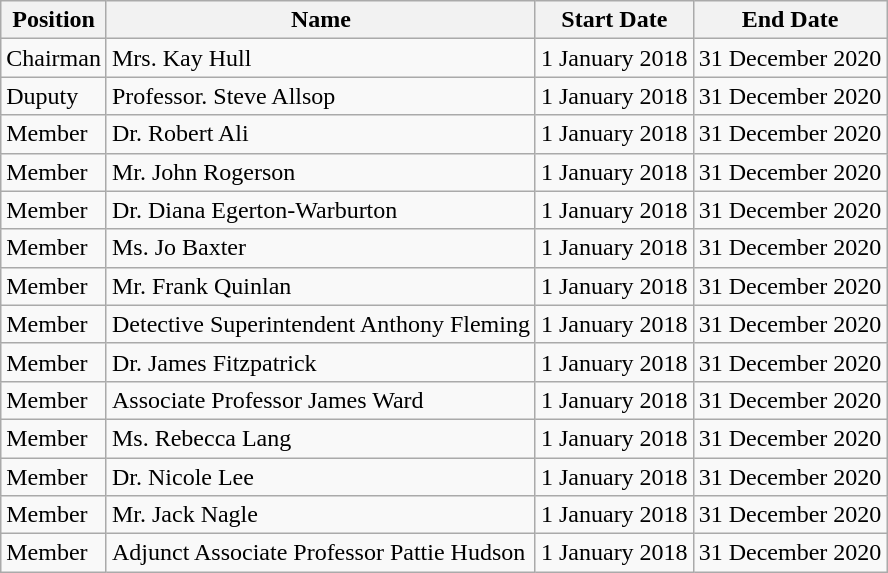<table class="wikitable">
<tr>
<th>Position</th>
<th>Name</th>
<th>Start Date</th>
<th>End Date</th>
</tr>
<tr>
<td>Chairman</td>
<td>Mrs. Kay Hull</td>
<td>1 January 2018</td>
<td>31 December 2020</td>
</tr>
<tr>
<td>Duputy</td>
<td>Professor. Steve Allsop</td>
<td>1 January 2018</td>
<td>31 December 2020</td>
</tr>
<tr>
<td>Member</td>
<td>Dr. Robert Ali</td>
<td>1 January 2018</td>
<td>31 December 2020</td>
</tr>
<tr>
<td>Member</td>
<td>Mr. John Rogerson</td>
<td>1 January 2018</td>
<td>31 December 2020</td>
</tr>
<tr>
<td>Member</td>
<td>Dr. Diana Egerton-Warburton</td>
<td>1 January 2018</td>
<td>31 December 2020</td>
</tr>
<tr>
<td>Member</td>
<td>Ms. Jo Baxter</td>
<td>1 January 2018</td>
<td>31 December 2020</td>
</tr>
<tr>
<td>Member</td>
<td>Mr. Frank Quinlan</td>
<td>1 January 2018</td>
<td>31 December 2020</td>
</tr>
<tr>
<td>Member</td>
<td>Detective Superintendent Anthony Fleming</td>
<td>1 January 2018</td>
<td>31 December 2020</td>
</tr>
<tr>
<td>Member</td>
<td>Dr. James Fitzpatrick</td>
<td>1 January 2018</td>
<td>31 December 2020</td>
</tr>
<tr>
<td>Member</td>
<td>Associate Professor James Ward</td>
<td>1 January 2018</td>
<td>31 December 2020</td>
</tr>
<tr>
<td>Member</td>
<td>Ms. Rebecca Lang</td>
<td>1 January 2018</td>
<td>31 December 2020</td>
</tr>
<tr>
<td>Member</td>
<td>Dr. Nicole Lee</td>
<td>1 January 2018</td>
<td>31 December 2020</td>
</tr>
<tr>
<td>Member</td>
<td>Mr. Jack Nagle</td>
<td>1 January 2018</td>
<td>31 December 2020</td>
</tr>
<tr>
<td>Member</td>
<td>Adjunct Associate Professor Pattie Hudson</td>
<td>1 January 2018</td>
<td>31 December 2020</td>
</tr>
</table>
